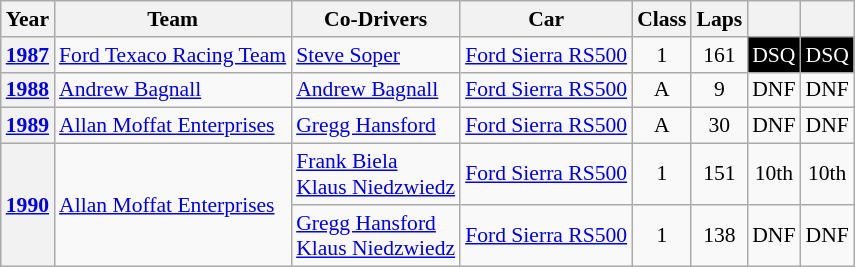<table class="wikitable" style="text-align:center; font-size:90%">
<tr>
<th>Year</th>
<th>Team</th>
<th>Co-Drivers</th>
<th>Car</th>
<th>Class</th>
<th>Laps</th>
<th></th>
<th></th>
</tr>
<tr align="centre">
<th><a href='#'>1987</a></th>
<td align="left"> <a href='#'>Ford Texaco Racing Team</a></td>
<td align="left"> <a href='#'>Steve Soper</a></td>
<td align="left"><a href='#'>Ford Sierra RS500</a></td>
<td>1</td>
<td>161</td>
<td style="background:#000000; color:white">DSQ</td>
<td style="background:#000000; color:white">DSQ</td>
</tr>
<tr align="centre">
<th><a href='#'>1988</a></th>
<td align="left"> <a href='#'>Andrew Bagnall</a></td>
<td align="left"> <a href='#'>Andrew Bagnall</a></td>
<td align="left"><a href='#'>Ford Sierra RS500</a></td>
<td>A</td>
<td>9</td>
<td>DNF</td>
<td>DNF</td>
</tr>
<tr align="centre">
<th><a href='#'>1989</a></th>
<td align="left"> <a href='#'>Allan Moffat Enterprises</a></td>
<td align="left"> <a href='#'>Gregg Hansford</a></td>
<td align="left"><a href='#'>Ford Sierra RS500</a></td>
<td>A</td>
<td>30</td>
<td>DNF</td>
<td>DNF</td>
</tr>
<tr>
<th rowspan=2><a href='#'>1990</a></th>
<td align="left" rowspan=2> <a href='#'>Allan Moffat Enterprises</a></td>
<td align="left"> <a href='#'>Frank Biela</a><br> <a href='#'>Klaus Niedzwiedz</a></td>
<td align="left"><a href='#'>Ford Sierra RS500</a></td>
<td>1</td>
<td>151</td>
<td>10th</td>
<td>10th</td>
</tr>
<tr>
<td align="left"> <a href='#'>Gregg Hansford</a><br> <a href='#'>Klaus Niedzwiedz</a></td>
<td align="left"><a href='#'>Ford Sierra RS500</a></td>
<td>1</td>
<td>138</td>
<td>DNF</td>
<td>DNF</td>
</tr>
</table>
